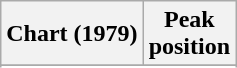<table class="wikitable sortable plainrowheaders" style="text-align:center">
<tr>
<th scope="col">Chart (1979)</th>
<th scope="col">Peak<br> position</th>
</tr>
<tr>
</tr>
<tr>
</tr>
</table>
